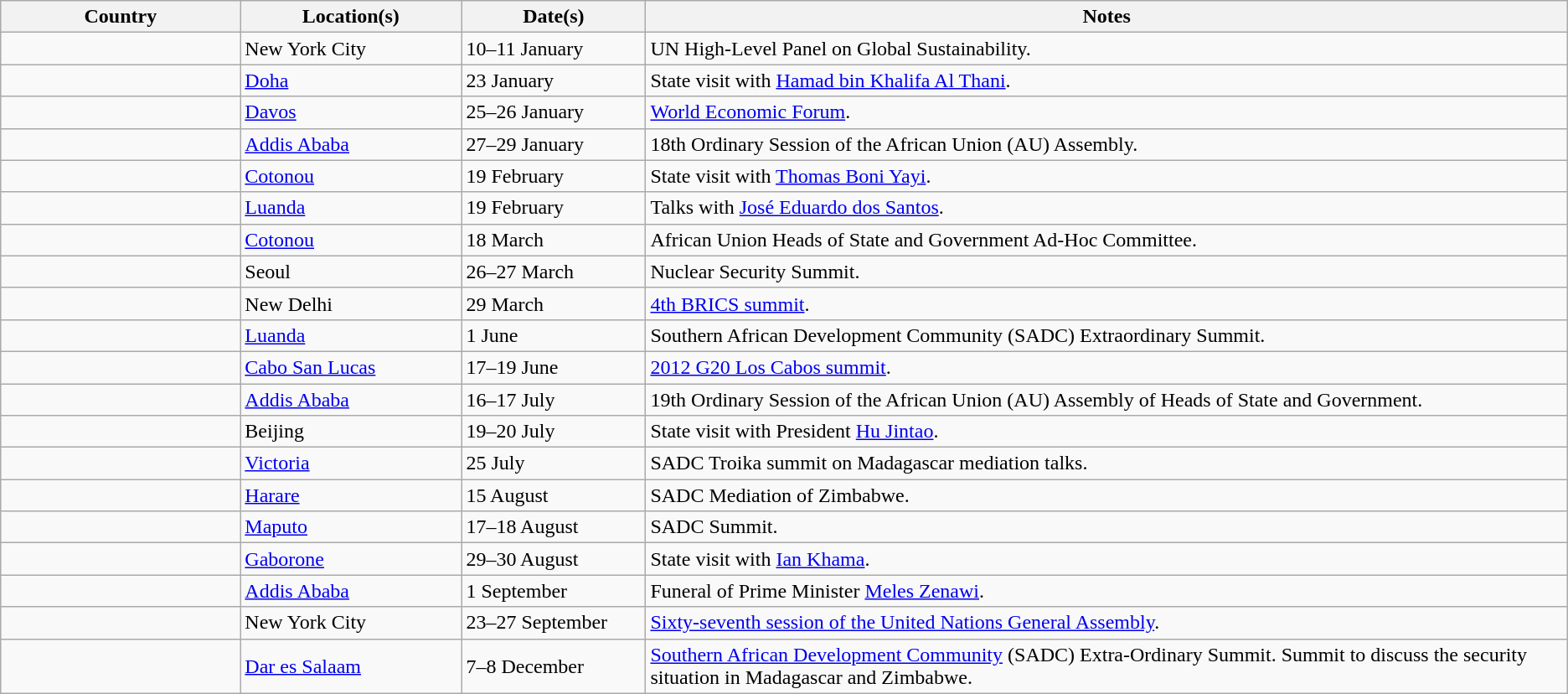<table class="wikitable sortable">
<tr>
<th style="width: 13%;">Country</th>
<th style="width: 12%;">Location(s)</th>
<th style="width: 10%; ">Date(s)</th>
<th style="width: 50%;">Notes</th>
</tr>
<tr>
<td></td>
<td>New York City</td>
<td>10–11 January</td>
<td>UN High-Level Panel on Global Sustainability.</td>
</tr>
<tr>
<td></td>
<td><a href='#'>Doha</a></td>
<td>23 January</td>
<td>State visit with <a href='#'>Hamad bin Khalifa Al Thani</a>.</td>
</tr>
<tr>
<td></td>
<td><a href='#'>Davos</a></td>
<td>25–26 January</td>
<td><a href='#'>World Economic Forum</a>.</td>
</tr>
<tr>
<td></td>
<td><a href='#'>Addis Ababa</a></td>
<td>27–29 January</td>
<td>18th Ordinary Session of the African Union (AU) Assembly.</td>
</tr>
<tr>
<td></td>
<td><a href='#'>Cotonou</a></td>
<td>19 February</td>
<td>State visit with <a href='#'>Thomas Boni Yayi</a>.</td>
</tr>
<tr>
<td></td>
<td><a href='#'>Luanda</a></td>
<td>19 February</td>
<td>Talks with <a href='#'>José Eduardo dos Santos</a>.</td>
</tr>
<tr>
<td></td>
<td><a href='#'>Cotonou</a></td>
<td>18 March</td>
<td>African Union Heads of State and Government Ad-Hoc Committee.</td>
</tr>
<tr>
<td></td>
<td>Seoul</td>
<td>26–27 March</td>
<td>Nuclear Security Summit.</td>
</tr>
<tr>
<td></td>
<td>New Delhi</td>
<td>29 March</td>
<td><a href='#'>4th BRICS summit</a>.</td>
</tr>
<tr>
<td></td>
<td><a href='#'>Luanda</a></td>
<td>1 June</td>
<td>Southern African Development Community (SADC) Extraordinary Summit.</td>
</tr>
<tr>
<td></td>
<td><a href='#'>Cabo San Lucas</a></td>
<td>17–19 June</td>
<td><a href='#'>2012 G20 Los Cabos summit</a>.</td>
</tr>
<tr>
<td></td>
<td><a href='#'>Addis Ababa</a></td>
<td>16–17 July</td>
<td>19th Ordinary Session of the African Union (AU) Assembly of Heads of State and Government.</td>
</tr>
<tr>
<td></td>
<td>Beijing</td>
<td>19–20 July</td>
<td>State visit with President <a href='#'>Hu Jintao</a>.</td>
</tr>
<tr>
<td></td>
<td><a href='#'>Victoria</a></td>
<td>25 July</td>
<td>SADC Troika summit on Madagascar mediation talks.</td>
</tr>
<tr>
<td></td>
<td><a href='#'>Harare</a></td>
<td>15 August</td>
<td>SADC Mediation of Zimbabwe.</td>
</tr>
<tr>
<td></td>
<td><a href='#'>Maputo</a></td>
<td>17–18 August</td>
<td>SADC Summit.</td>
</tr>
<tr>
<td></td>
<td><a href='#'>Gaborone</a></td>
<td>29–30 August</td>
<td>State visit with <a href='#'>Ian Khama</a>.</td>
</tr>
<tr>
<td></td>
<td><a href='#'>Addis Ababa</a></td>
<td>1 September</td>
<td>Funeral of Prime Minister <a href='#'>Meles Zenawi</a>.</td>
</tr>
<tr>
<td></td>
<td>New York City</td>
<td>23–27 September</td>
<td><a href='#'>Sixty-seventh session of the United Nations General Assembly</a>.</td>
</tr>
<tr>
<td></td>
<td><a href='#'>Dar es Salaam</a></td>
<td>7–8 December</td>
<td><a href='#'>Southern African Development Community</a> (SADC) Extra-Ordinary Summit. Summit to discuss the security situation in Madagascar and Zimbabwe.</td>
</tr>
</table>
